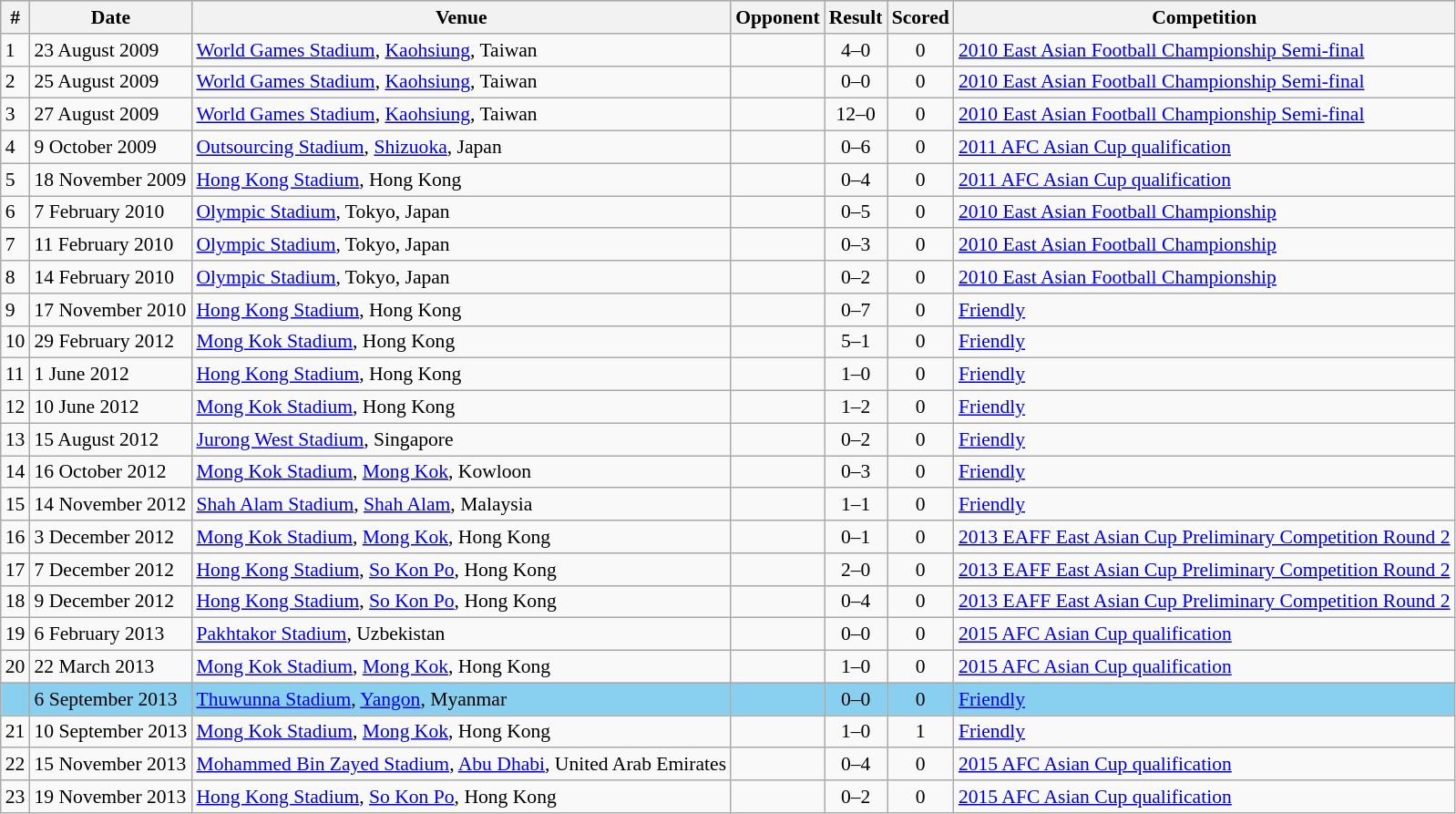<table class="wikitable" style="font-size:90%; text-align: left;">
<tr bgcolor="#CCCCCC" align="center">
<th>#</th>
<th>Date</th>
<th>Venue</th>
<th>Opponent</th>
<th>Result</th>
<th>Scored</th>
<th>Competition</th>
</tr>
<tr>
<td>1</td>
<td>23 August 2009</td>
<td><a href='#'>World Games Stadium</a>, <a href='#'>Kaohsiung</a>, Taiwan</td>
<td></td>
<td align=center>4–0</td>
<td align=center>0</td>
<td><a href='#'>2010 East Asian Football Championship Semi-final</a></td>
</tr>
<tr>
<td>2</td>
<td>25 August 2009</td>
<td><a href='#'>World Games Stadium</a>, <a href='#'>Kaohsiung</a>, Taiwan</td>
<td></td>
<td align=center>0–0</td>
<td align=center>0</td>
<td><a href='#'>2010 East Asian Football Championship Semi-final</a></td>
</tr>
<tr>
<td>3</td>
<td>27 August 2009</td>
<td><a href='#'>World Games Stadium</a>, <a href='#'>Kaohsiung</a>, Taiwan</td>
<td></td>
<td align=center>12–0</td>
<td align=center>0</td>
<td><a href='#'>2010 East Asian Football Championship Semi-final</a></td>
</tr>
<tr>
<td>4</td>
<td>9 October 2009</td>
<td><a href='#'>Outsourcing Stadium</a>, <a href='#'>Shizuoka</a>, Japan</td>
<td></td>
<td align=center>0–6</td>
<td align=center>0</td>
<td><a href='#'>2011 AFC Asian Cup qualification</a></td>
</tr>
<tr>
<td>5</td>
<td>18 November 2009</td>
<td><a href='#'>Hong Kong Stadium</a>, Hong Kong</td>
<td></td>
<td align=center>0–4</td>
<td align=center>0</td>
<td><a href='#'>2011 AFC Asian Cup qualification</a></td>
</tr>
<tr>
<td>6</td>
<td>7 February 2010</td>
<td><a href='#'>Olympic Stadium</a>, Tokyo, Japan</td>
<td></td>
<td align=center>0–5</td>
<td align=center>0</td>
<td><a href='#'>2010 East Asian Football Championship</a></td>
</tr>
<tr>
<td>7</td>
<td>11 February 2010</td>
<td><a href='#'>Olympic Stadium</a>, Tokyo, Japan</td>
<td></td>
<td align=center>0–3</td>
<td align=center>0</td>
<td><a href='#'>2010 East Asian Football Championship</a></td>
</tr>
<tr>
<td>8</td>
<td>14 February 2010</td>
<td><a href='#'>Olympic Stadium</a>, Tokyo, Japan</td>
<td></td>
<td align=center>0–2</td>
<td align=center>0</td>
<td><a href='#'>2010 East Asian Football Championship</a></td>
</tr>
<tr>
<td>9</td>
<td>17 November 2010</td>
<td><a href='#'>Hong Kong Stadium</a>, Hong Kong</td>
<td></td>
<td align=center>0–7</td>
<td align=center>0</td>
<td><a href='#'>Friendly</a></td>
</tr>
<tr>
<td>10</td>
<td>29 February 2012</td>
<td><a href='#'>Mong Kok Stadium</a>, Hong Kong</td>
<td></td>
<td align=center>5–1</td>
<td align=center>0</td>
<td><a href='#'>Friendly</a></td>
</tr>
<tr>
<td>11</td>
<td>1 June 2012</td>
<td><a href='#'>Hong Kong Stadium</a>, Hong Kong</td>
<td></td>
<td align=center>1–0</td>
<td align=center>0</td>
<td><a href='#'>Friendly</a></td>
</tr>
<tr>
<td>12</td>
<td>10 June 2012</td>
<td><a href='#'>Mong Kok Stadium</a>, Hong Kong</td>
<td></td>
<td align=center>1–2</td>
<td align=center>0</td>
<td><a href='#'>Friendly</a></td>
</tr>
<tr>
<td>13</td>
<td>15 August 2012</td>
<td><a href='#'>Jurong West Stadium</a>, Singapore</td>
<td></td>
<td align=center>0–2</td>
<td align=center>0</td>
<td><a href='#'>Friendly</a></td>
</tr>
<tr>
<td>14</td>
<td>16 October 2012</td>
<td><a href='#'>Mong Kok Stadium</a>, <a href='#'>Mong Kok</a>, Kowloon</td>
<td></td>
<td align=center>0–3</td>
<td align=center>0</td>
<td><a href='#'>Friendly</a></td>
</tr>
<tr>
<td>15</td>
<td>14 November 2012</td>
<td><a href='#'>Shah Alam Stadium</a>, <a href='#'>Shah Alam</a>, Malaysia</td>
<td></td>
<td align=center>1–1</td>
<td align=center>0</td>
<td><a href='#'>Friendly</a></td>
</tr>
<tr>
<td>16</td>
<td>3 December 2012</td>
<td><a href='#'>Mong Kok Stadium</a>, <a href='#'>Mong Kok</a>, Hong Kong</td>
<td></td>
<td align=center>0–1</td>
<td align=center>0</td>
<td><a href='#'>2013 EAFF East Asian Cup Preliminary Competition Round 2</a></td>
</tr>
<tr>
<td>17</td>
<td>7 December 2012</td>
<td><a href='#'>Hong Kong Stadium</a>, <a href='#'>So Kon Po</a>, Hong Kong</td>
<td></td>
<td align=center>2–0</td>
<td align=center>0</td>
<td><a href='#'>2013 EAFF East Asian Cup Preliminary Competition Round 2</a></td>
</tr>
<tr>
<td>18</td>
<td>9 December 2012</td>
<td><a href='#'>Hong Kong Stadium</a>, <a href='#'>So Kon Po</a>, Hong Kong</td>
<td></td>
<td align=center>0–4</td>
<td align=center>0</td>
<td><a href='#'>2013 EAFF East Asian Cup Preliminary Competition Round 2</a></td>
</tr>
<tr>
<td>19</td>
<td>6 February 2013</td>
<td><a href='#'>Pakhtakor Stadium</a>, Uzbekistan</td>
<td></td>
<td align=center>0–0</td>
<td align=center>0</td>
<td><a href='#'>2015 AFC Asian Cup qualification</a></td>
</tr>
<tr>
<td>20</td>
<td>22 March 2013</td>
<td><a href='#'>Mong Kok Stadium</a>, <a href='#'>Mong Kok</a>, Hong Kong</td>
<td></td>
<td align=center>1–0</td>
<td align=center>0</td>
<td><a href='#'>2015 AFC Asian Cup qualification</a></td>
</tr>
<tr style="background-color:#89CFF0">
<td></td>
<td>6 September 2013</td>
<td><a href='#'>Thuwunna Stadium</a>, <a href='#'>Yangon</a>, Myanmar</td>
<td></td>
<td align="center">0–0</td>
<td align="center">0</td>
<td><a href='#'>Friendly</a></td>
</tr>
<tr>
<td>21</td>
<td>10 September 2013</td>
<td><a href='#'>Mong Kok Stadium</a>, <a href='#'>Mong Kok</a>, Hong Kong</td>
<td></td>
<td align="center">1–0</td>
<td align="center">1</td>
<td><a href='#'>Friendly</a></td>
</tr>
<tr>
<td>22</td>
<td>15 November 2013</td>
<td><a href='#'>Mohammed Bin Zayed Stadium</a>, <a href='#'>Abu Dhabi</a>, United Arab Emirates</td>
<td></td>
<td align=center>0–4</td>
<td align=center>0</td>
<td><a href='#'>2015 AFC Asian Cup qualification</a></td>
</tr>
<tr>
<td>23</td>
<td>19 November 2013</td>
<td><a href='#'>Hong Kong Stadium</a>, <a href='#'>So Kon Po</a>, Hong Kong</td>
<td></td>
<td align=center>0–2</td>
<td align=center>0</td>
<td><a href='#'>2015 AFC Asian Cup qualification</a></td>
</tr>
</table>
